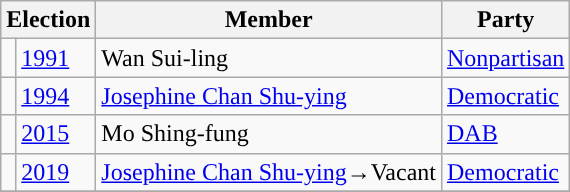<table class="wikitable">
<tr>
<th colspan="2">Election</th>
<th>Member</th>
<th>Party</th>
</tr>
<tr>
<td style="color:inherit;background:"></td>
<td><a href='#'>1991</a></td>
<td>Wan Sui-ling</td>
<td><a href='#'>Nonpartisan</a></td>
</tr>
<tr>
<td style="color:inherit;background:"></td>
<td><a href='#'>1994</a></td>
<td><a href='#'>Josephine Chan Shu-ying</a></td>
<td><a href='#'>Democratic</a></td>
</tr>
<tr>
<td style="color:inherit;background:"></td>
<td><a href='#'>2015</a></td>
<td>Mo Shing-fung</td>
<td><a href='#'>DAB</a></td>
</tr>
<tr>
<td style="color:inherit;background:"></td>
<td><a href='#'>2019</a></td>
<td><a href='#'>Josephine Chan Shu-ying</a>→Vacant</td>
<td><a href='#'>Democratic</a></td>
</tr>
<tr>
</tr>
</table>
